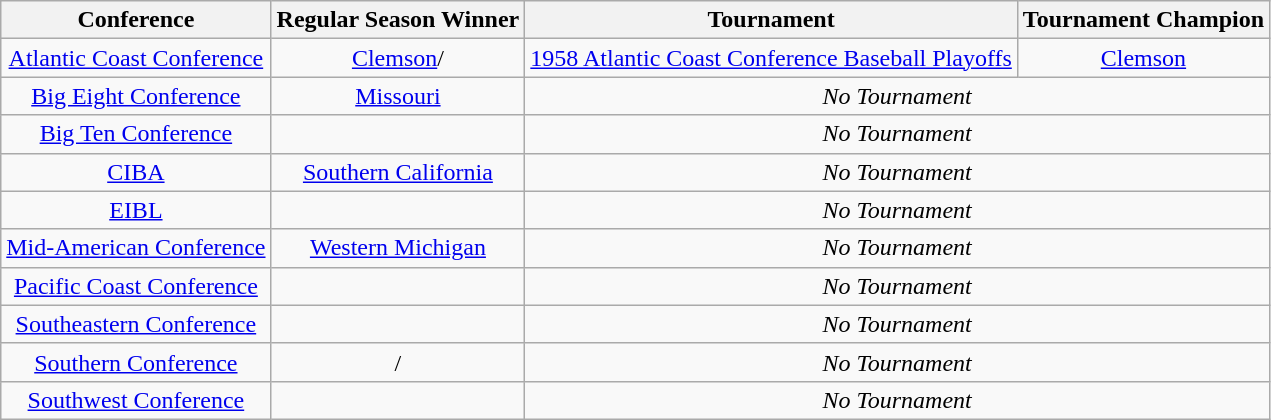<table class="wikitable" style="text-align:center;">
<tr>
<th>Conference</th>
<th>Regular Season Winner</th>
<th>Tournament</th>
<th>Tournament Champion</th>
</tr>
<tr>
<td><a href='#'>Atlantic Coast Conference</a></td>
<td><a href='#'>Clemson</a>/</td>
<td><a href='#'>1958 Atlantic Coast Conference Baseball Playoffs</a></td>
<td><a href='#'>Clemson</a></td>
</tr>
<tr>
<td><a href='#'>Big Eight Conference</a></td>
<td><a href='#'>Missouri</a></td>
<td colspan=2><em>No Tournament</em></td>
</tr>
<tr>
<td><a href='#'>Big Ten Conference</a></td>
<td></td>
<td colspan=2><em>No Tournament</em></td>
</tr>
<tr>
<td><a href='#'>CIBA</a></td>
<td><a href='#'>Southern California</a></td>
<td colspan=2><em>No Tournament</em></td>
</tr>
<tr>
<td><a href='#'>EIBL</a></td>
<td></td>
<td colspan=2><em>No Tournament</em></td>
</tr>
<tr>
<td><a href='#'>Mid-American Conference</a></td>
<td><a href='#'>Western Michigan</a></td>
<td colspan=2><em>No Tournament</em></td>
</tr>
<tr>
<td><a href='#'>Pacific Coast Conference</a></td>
<td></td>
<td colspan=2><em>No Tournament</em></td>
</tr>
<tr>
<td><a href='#'>Southeastern Conference</a></td>
<td></td>
<td colspan=2><em>No Tournament</em></td>
</tr>
<tr>
<td><a href='#'>Southern Conference</a></td>
<td>/</td>
<td colspan=2><em>No Tournament</em></td>
</tr>
<tr>
<td><a href='#'>Southwest Conference</a></td>
<td></td>
<td colspan=2><em>No Tournament</em></td>
</tr>
</table>
